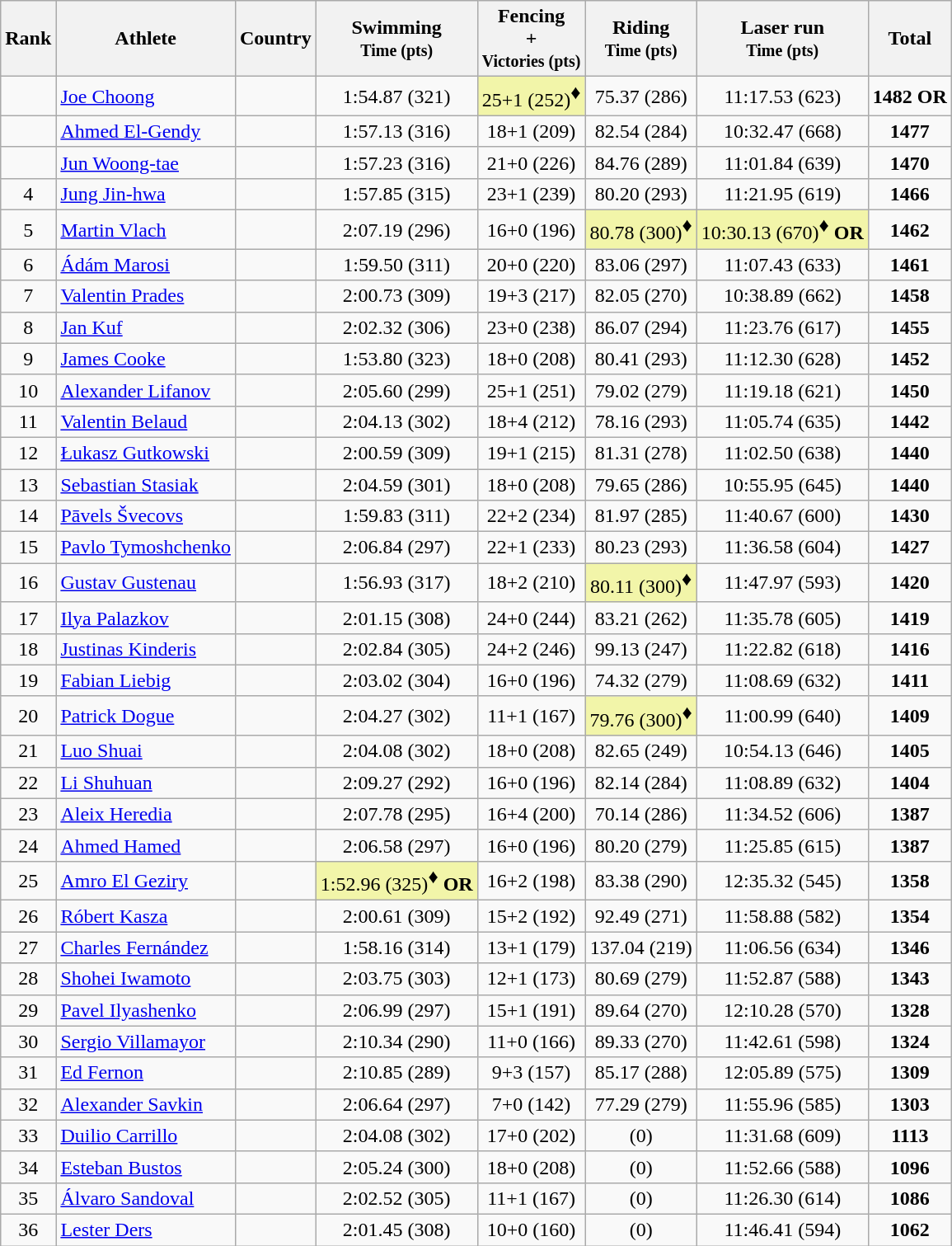<table style="text-align:center" class="wikitable sortable">
<tr>
<th>Rank</th>
<th>Athlete</th>
<th>Country</th>
<th>Swimming<br><small>Time (pts)</small></th>
<th>Fencing<br>+<br><small>Victories (pts)</small></th>
<th>Riding<br><small>Time (pts)</small></th>
<th>Laser run<br><small>Time (pts)</small></th>
<th>Total</th>
</tr>
<tr>
<td></td>
<td align=left><a href='#'>Joe Choong</a></td>
<td align=left></td>
<td>1:54.87 (321)</td>
<td bgcolor=#F2F5A9>25+1 (252)<sup><big>♦</big></sup></td>
<td data-sort-value=286>75.37  (286)</td>
<td>11:17.53 (623)</td>
<td><strong>1482 OR</strong></td>
</tr>
<tr>
<td></td>
<td align=left><a href='#'>Ahmed El-Gendy</a></td>
<td align=left></td>
<td>1:57.13 (316)</td>
<td>18+1 (209)</td>
<td data-sort-value=284>82.54 (284)</td>
<td>10:32.47 (668)</td>
<td><strong>1477</strong></td>
</tr>
<tr>
<td></td>
<td align=left><a href='#'>Jun Woong-tae</a></td>
<td align=left></td>
<td>1:57.23 (316)</td>
<td>21+0 (226)</td>
<td data-sort-value=289>84.76 (289)</td>
<td>11:01.84 (639)</td>
<td><strong>1470</strong></td>
</tr>
<tr>
<td>4</td>
<td align=left><a href='#'>Jung Jin-hwa</a></td>
<td align=left></td>
<td>1:57.85 (315)</td>
<td>23+1 (239)</td>
<td data-sort-value=293>80.20 (293)</td>
<td>11:21.95 (619)</td>
<td><strong>1466</strong></td>
</tr>
<tr>
<td>5</td>
<td align=left><a href='#'>Martin Vlach</a></td>
<td align=left></td>
<td>2:07.19 (296)</td>
<td>16+0 (196)</td>
<td bgcolor=#F2F5A9 data-sort-value=300>80.78 (300)<sup><big>♦</big></sup></td>
<td bgcolor=#F2F5A9>10:30.13 (670)<sup><big>♦</big></sup> <strong>OR</strong></td>
<td><strong>1462</strong></td>
</tr>
<tr>
<td>6</td>
<td align=left><a href='#'>Ádám Marosi</a></td>
<td align=left></td>
<td>1:59.50 (311)</td>
<td>20+0 (220)</td>
<td data-sort-value=297>83.06 (297)</td>
<td>11:07.43 (633)</td>
<td><strong>1461</strong></td>
</tr>
<tr>
<td>7</td>
<td align=left><a href='#'>Valentin Prades</a></td>
<td align=left></td>
<td>2:00.73 (309)</td>
<td>19+3 (217)</td>
<td data-sort-value=270>82.05 (270)</td>
<td>10:38.89 (662)</td>
<td><strong>1458</strong></td>
</tr>
<tr>
<td>8</td>
<td align=left><a href='#'>Jan Kuf</a></td>
<td align=left></td>
<td>2:02.32 (306)</td>
<td>23+0 (238)</td>
<td data-sort-value=294>86.07 (294)</td>
<td>11:23.76 (617)</td>
<td><strong>1455</strong></td>
</tr>
<tr>
<td>9</td>
<td align=left><a href='#'>James Cooke</a></td>
<td align=left></td>
<td>1:53.80 (323)</td>
<td>18+0 (208)</td>
<td data-sort-value=293>80.41 (293)</td>
<td>11:12.30 (628)</td>
<td><strong>1452</strong></td>
</tr>
<tr>
<td>10</td>
<td align=left><a href='#'>Alexander Lifanov</a></td>
<td align=left></td>
<td>2:05.60 (299)</td>
<td>25+1 (251)</td>
<td data-sort-value=279>79.02 (279)</td>
<td>11:19.18 (621)</td>
<td><strong>1450</strong></td>
</tr>
<tr>
<td>11</td>
<td align=left><a href='#'>Valentin Belaud</a></td>
<td align=left></td>
<td>2:04.13 (302)</td>
<td>18+4 (212)</td>
<td data-sort-value=293>78.16 (293)</td>
<td>11:05.74 (635)</td>
<td><strong>1442</strong></td>
</tr>
<tr>
<td>12</td>
<td align=left><a href='#'>Łukasz Gutkowski</a></td>
<td align=left></td>
<td>2:00.59 (309)</td>
<td>19+1 (215)</td>
<td data-sort-value=278>81.31 (278)</td>
<td>11:02.50 (638)</td>
<td><strong>1440</strong></td>
</tr>
<tr>
<td>13</td>
<td align=left><a href='#'>Sebastian Stasiak</a></td>
<td align=left></td>
<td>2:04.59 (301)</td>
<td>18+0 (208)</td>
<td data-sort-value=286>79.65 (286)</td>
<td>10:55.95 (645)</td>
<td><strong>1440</strong></td>
</tr>
<tr>
<td>14</td>
<td align=left><a href='#'>Pāvels Švecovs</a></td>
<td align=left></td>
<td>1:59.83 (311)</td>
<td>22+2 (234)</td>
<td data-sort-value=285>81.97 (285)</td>
<td>11:40.67 (600)</td>
<td><strong>1430</strong></td>
</tr>
<tr>
<td>15</td>
<td align=left><a href='#'>Pavlo Tymoshchenko</a></td>
<td align=left></td>
<td>2:06.84 (297)</td>
<td>22+1 (233)</td>
<td data-sort-value=293>80.23 (293)</td>
<td>11:36.58 (604)</td>
<td><strong>1427</strong></td>
</tr>
<tr>
<td>16</td>
<td align=left><a href='#'>Gustav Gustenau</a></td>
<td align=left></td>
<td>1:56.93 (317)</td>
<td>18+2 (210)</td>
<td bgcolor=#F2F5A9 data-sort-value=300>80.11 (300)<sup><big>♦</big></sup></td>
<td>11:47.97 (593)</td>
<td><strong>1420</strong></td>
</tr>
<tr>
<td>17</td>
<td align=left><a href='#'>Ilya Palazkov</a></td>
<td align=left></td>
<td>2:01.15 (308)</td>
<td>24+0 (244)</td>
<td data-sort-value=262>83.21 (262)</td>
<td>11:35.78 (605)</td>
<td><strong>1419</strong></td>
</tr>
<tr>
<td>18</td>
<td align=left><a href='#'>Justinas Kinderis</a></td>
<td align=left></td>
<td>2:02.84 (305)</td>
<td>24+2 (246)</td>
<td data-sort-value=247>99.13 (247)</td>
<td>11:22.82 (618)</td>
<td><strong>1416</strong></td>
</tr>
<tr>
<td>19</td>
<td align=left><a href='#'>Fabian Liebig</a></td>
<td align=left></td>
<td>2:03.02 (304)</td>
<td>16+0 (196)</td>
<td data-sort-value=279>74.32 (279)</td>
<td>11:08.69 (632)</td>
<td><strong>1411</strong></td>
</tr>
<tr>
<td>20</td>
<td align=left><a href='#'>Patrick Dogue</a></td>
<td align=left></td>
<td>2:04.27 (302)</td>
<td>11+1 (167)</td>
<td bgcolor=#F2F5A9 data-sort-value=300>79.76 (300)<sup><big>♦</big></sup></td>
<td>11:00.99 (640)</td>
<td><strong>1409</strong></td>
</tr>
<tr>
<td>21</td>
<td align=left><a href='#'>Luo Shuai</a></td>
<td align=left></td>
<td>2:04.08 (302)</td>
<td>18+0 (208)</td>
<td data-sort-value=249>82.65 (249)</td>
<td>10:54.13 (646)</td>
<td><strong>1405</strong></td>
</tr>
<tr>
<td>22</td>
<td align=left><a href='#'>Li Shuhuan</a></td>
<td align=left></td>
<td>2:09.27 (292)</td>
<td>16+0 (196)</td>
<td data-sort-value=284>82.14 (284)</td>
<td>11:08.89 (632)</td>
<td><strong>1404</strong></td>
</tr>
<tr>
<td>23</td>
<td align=left><a href='#'>Aleix Heredia</a></td>
<td align=left></td>
<td>2:07.78 (295)</td>
<td>16+4 (200)</td>
<td data-sort-value=286>70.14 (286)</td>
<td>11:34.52 (606)</td>
<td><strong>1387</strong></td>
</tr>
<tr>
<td>24</td>
<td align=left><a href='#'>Ahmed Hamed</a></td>
<td align=left></td>
<td>2:06.58 (297)</td>
<td>16+0 (196)</td>
<td data-sort-value=279>80.20 (279)</td>
<td>11:25.85 (615)</td>
<td><strong>1387</strong></td>
</tr>
<tr>
<td>25</td>
<td align=left><a href='#'>Amro El Geziry</a></td>
<td align=left></td>
<td bgcolor=#F2F5A9>1:52.96 (325)<sup><big>♦</big></sup> <strong>OR</strong></td>
<td>16+2 (198)</td>
<td data-sort-value=290>83.38 (290)</td>
<td>12:35.32 (545)</td>
<td><strong>1358</strong></td>
</tr>
<tr>
<td>26</td>
<td align=left><a href='#'>Róbert Kasza</a></td>
<td align=left></td>
<td>2:00.61 (309)</td>
<td>15+2 (192)</td>
<td data-sort-value=271>92.49 (271)</td>
<td>11:58.88 (582)</td>
<td><strong>1354</strong></td>
</tr>
<tr>
<td>27</td>
<td align=left><a href='#'>Charles Fernández</a></td>
<td align=left></td>
<td>1:58.16 (314)</td>
<td>13+1 (179)</td>
<td data-sort-value=219>137.04 (219)</td>
<td>11:06.56 (634)</td>
<td><strong>1346</strong></td>
</tr>
<tr>
<td>28</td>
<td align=left><a href='#'>Shohei Iwamoto</a></td>
<td align=left></td>
<td>2:03.75 (303)</td>
<td>12+1 (173)</td>
<td data-sort-value=279>80.69 (279)</td>
<td>11:52.87 (588)</td>
<td><strong>1343</strong></td>
</tr>
<tr>
<td>29</td>
<td align=left><a href='#'>Pavel Ilyashenko</a></td>
<td align=left></td>
<td>2:06.99 (297)</td>
<td>15+1 (191)</td>
<td data-sort-value=270>89.64 (270)</td>
<td>12:10.28 (570)</td>
<td><strong>1328</strong></td>
</tr>
<tr>
<td>30</td>
<td align=left><a href='#'>Sergio Villamayor</a></td>
<td align=left></td>
<td>2:10.34 (290)</td>
<td>11+0 (166)</td>
<td data-sort-value=270>89.33 (270)</td>
<td>11:42.61 (598)</td>
<td><strong>1324</strong></td>
</tr>
<tr>
<td>31</td>
<td align=left><a href='#'>Ed Fernon</a></td>
<td align=left></td>
<td>2:10.85 (289)</td>
<td>9+3 (157)</td>
<td data-sort-value=288>85.17 (288)</td>
<td>12:05.89 (575)</td>
<td><strong>1309</strong></td>
</tr>
<tr>
<td>32</td>
<td align=left><a href='#'>Alexander Savkin</a></td>
<td align=left></td>
<td>2:06.64 (297)</td>
<td>7+0 (142)</td>
<td data-sort-value=279>77.29 (279)</td>
<td>11:55.96 (585)</td>
<td><strong>1303</strong></td>
</tr>
<tr>
<td>33</td>
<td align=left><a href='#'>Duilio Carrillo</a></td>
<td align=left></td>
<td>2:04.08 (302)</td>
<td>17+0 (202)</td>
<td data-sort-value=0> (0)</td>
<td>11:31.68 (609)</td>
<td><strong>1113</strong></td>
</tr>
<tr>
<td>34</td>
<td align=left><a href='#'>Esteban Bustos</a></td>
<td align=left></td>
<td>2:05.24 (300)</td>
<td>18+0 (208)</td>
<td data-sort-value=0> (0)</td>
<td>11:52.66 (588)</td>
<td><strong>1096</strong></td>
</tr>
<tr>
<td>35</td>
<td align=left><a href='#'>Álvaro Sandoval</a></td>
<td align=left></td>
<td>2:02.52 (305)</td>
<td>11+1 (167)</td>
<td data-sort-value=0> (0)</td>
<td>11:26.30 (614)</td>
<td><strong>1086</strong></td>
</tr>
<tr>
<td>36</td>
<td align=left><a href='#'>Lester Ders</a></td>
<td align=left></td>
<td>2:01.45 (308)</td>
<td>10+0 (160)</td>
<td data-sort-value=0> (0)</td>
<td>11:46.41 (594)</td>
<td><strong>1062</strong></td>
</tr>
</table>
